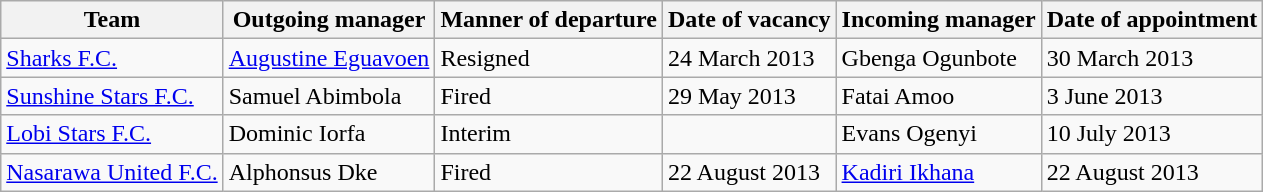<table class="wikitable">
<tr>
<th>Team</th>
<th>Outgoing manager</th>
<th>Manner of departure</th>
<th>Date of vacancy</th>
<th>Incoming manager</th>
<th>Date of appointment</th>
</tr>
<tr>
<td><a href='#'>Sharks F.C.</a></td>
<td><a href='#'>Augustine Eguavoen</a></td>
<td>Resigned</td>
<td>24 March 2013</td>
<td>Gbenga Ogunbote</td>
<td>30 March 2013</td>
</tr>
<tr>
<td><a href='#'>Sunshine Stars F.C.</a></td>
<td>Samuel Abimbola</td>
<td>Fired</td>
<td>29 May 2013 </td>
<td>Fatai Amoo</td>
<td>3 June 2013</td>
</tr>
<tr>
<td><a href='#'>Lobi Stars F.C.</a></td>
<td>Dominic Iorfa</td>
<td>Interim</td>
<td></td>
<td>Evans Ogenyi</td>
<td>10 July 2013</td>
</tr>
<tr>
<td><a href='#'>Nasarawa United F.C.</a></td>
<td>Alphonsus Dke</td>
<td>Fired</td>
<td>22 August 2013</td>
<td><a href='#'>Kadiri Ikhana</a></td>
<td>22 August 2013</td>
</tr>
</table>
